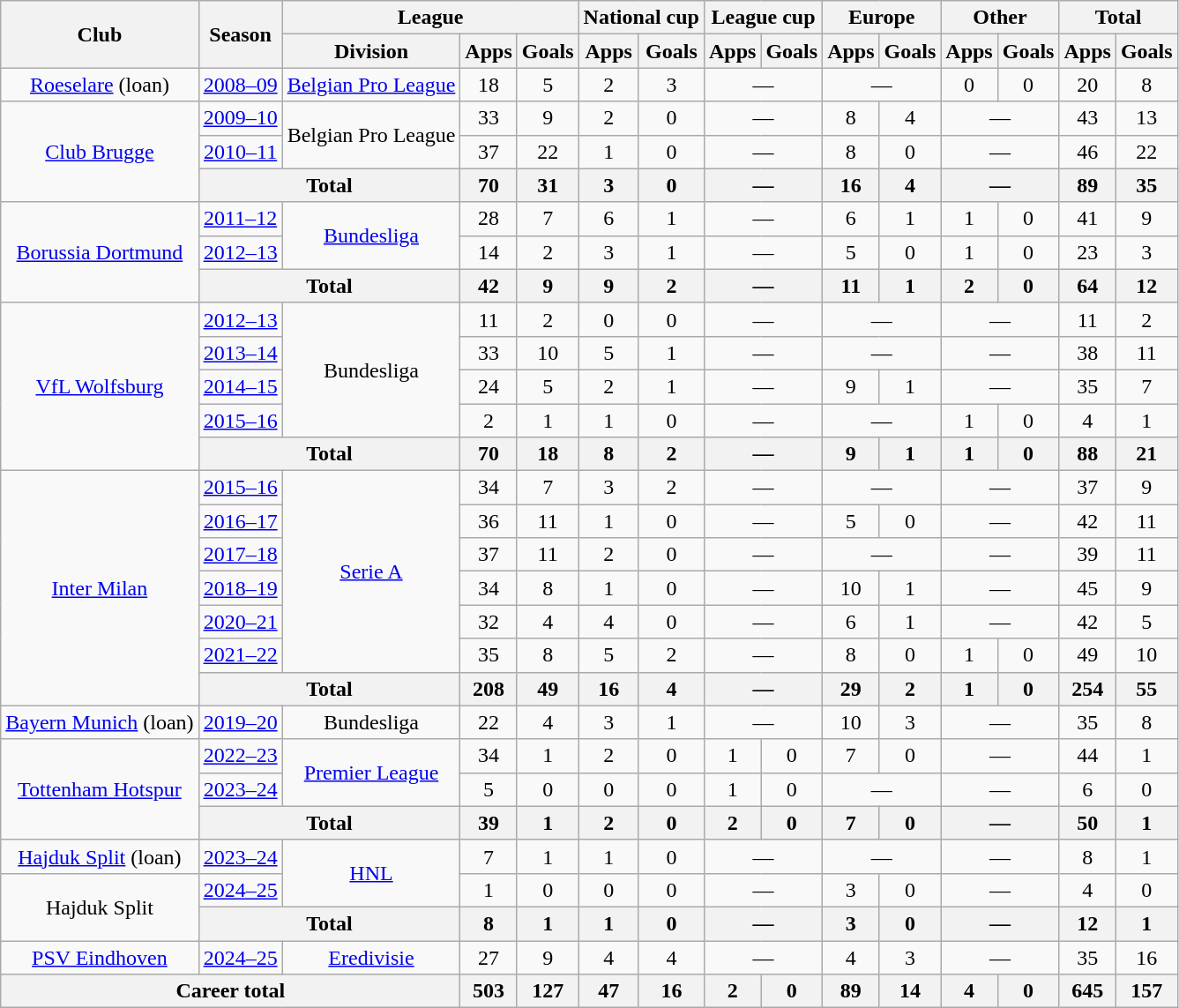<table class="wikitable" style="text-align:center">
<tr>
<th rowspan="2">Club</th>
<th rowspan="2">Season</th>
<th colspan="3">League</th>
<th colspan="2">National cup</th>
<th colspan="2">League cup</th>
<th colspan="2">Europe</th>
<th colspan="2">Other</th>
<th colspan="2">Total</th>
</tr>
<tr>
<th>Division</th>
<th>Apps</th>
<th>Goals</th>
<th>Apps</th>
<th>Goals</th>
<th>Apps</th>
<th>Goals</th>
<th>Apps</th>
<th>Goals</th>
<th>Apps</th>
<th>Goals</th>
<th>Apps</th>
<th>Goals</th>
</tr>
<tr>
<td><a href='#'>Roeselare</a> (loan)</td>
<td><a href='#'>2008–09</a></td>
<td><a href='#'>Belgian Pro League</a></td>
<td>18</td>
<td>5</td>
<td>2</td>
<td>3</td>
<td colspan="2">—</td>
<td colspan="2">—</td>
<td>0</td>
<td>0</td>
<td>20</td>
<td>8</td>
</tr>
<tr>
<td rowspan="3"><a href='#'>Club Brugge</a></td>
<td><a href='#'>2009–10</a></td>
<td rowspan="2">Belgian Pro League</td>
<td>33</td>
<td>9</td>
<td>2</td>
<td>0</td>
<td colspan="2">—</td>
<td>8</td>
<td>4</td>
<td colspan="2">—</td>
<td>43</td>
<td>13</td>
</tr>
<tr>
<td><a href='#'>2010–11</a></td>
<td>37</td>
<td>22</td>
<td>1</td>
<td>0</td>
<td colspan="2">—</td>
<td>8</td>
<td>0</td>
<td colspan="2">—</td>
<td>46</td>
<td>22</td>
</tr>
<tr>
<th colspan="2">Total</th>
<th>70</th>
<th>31</th>
<th>3</th>
<th>0</th>
<th colspan="2">—</th>
<th>16</th>
<th>4</th>
<th colspan="2">—</th>
<th>89</th>
<th>35</th>
</tr>
<tr>
<td rowspan="3"><a href='#'>Borussia Dortmund</a></td>
<td><a href='#'>2011–12</a></td>
<td rowspan="2"><a href='#'>Bundesliga</a></td>
<td>28</td>
<td>7</td>
<td>6</td>
<td>1</td>
<td colspan="2">—</td>
<td>6</td>
<td>1</td>
<td>1</td>
<td>0</td>
<td>41</td>
<td>9</td>
</tr>
<tr>
<td><a href='#'>2012–13</a></td>
<td>14</td>
<td>2</td>
<td>3</td>
<td>1</td>
<td colspan="2">—</td>
<td>5</td>
<td>0</td>
<td>1</td>
<td>0</td>
<td>23</td>
<td>3</td>
</tr>
<tr>
<th colspan="2">Total</th>
<th>42</th>
<th>9</th>
<th>9</th>
<th>2</th>
<th colspan="2">—</th>
<th>11</th>
<th>1</th>
<th>2</th>
<th>0</th>
<th>64</th>
<th>12</th>
</tr>
<tr>
<td rowspan="5"><a href='#'>VfL Wolfsburg</a></td>
<td><a href='#'>2012–13</a></td>
<td rowspan="4">Bundesliga</td>
<td>11</td>
<td>2</td>
<td>0</td>
<td>0</td>
<td colspan="2">—</td>
<td colspan="2">—</td>
<td colspan="2">—</td>
<td>11</td>
<td>2</td>
</tr>
<tr>
<td><a href='#'>2013–14</a></td>
<td>33</td>
<td>10</td>
<td>5</td>
<td>1</td>
<td colspan="2">—</td>
<td colspan="2">—</td>
<td colspan="2">—</td>
<td>38</td>
<td>11</td>
</tr>
<tr>
<td><a href='#'>2014–15</a></td>
<td>24</td>
<td>5</td>
<td>2</td>
<td>1</td>
<td colspan="2">—</td>
<td>9</td>
<td>1</td>
<td colspan="2">—</td>
<td>35</td>
<td>7</td>
</tr>
<tr>
<td><a href='#'>2015–16</a></td>
<td>2</td>
<td>1</td>
<td>1</td>
<td>0</td>
<td colspan="2">—</td>
<td colspan="2">—</td>
<td>1</td>
<td>0</td>
<td>4</td>
<td>1</td>
</tr>
<tr>
<th colspan="2">Total</th>
<th>70</th>
<th>18</th>
<th>8</th>
<th>2</th>
<th colspan="2">—</th>
<th>9</th>
<th>1</th>
<th>1</th>
<th>0</th>
<th>88</th>
<th>21</th>
</tr>
<tr>
<td rowspan="7"><a href='#'>Inter Milan</a></td>
<td><a href='#'>2015–16</a></td>
<td rowspan="6"><a href='#'>Serie A</a></td>
<td>34</td>
<td>7</td>
<td>3</td>
<td>2</td>
<td colspan="2">—</td>
<td colspan="2">—</td>
<td colspan="2">—</td>
<td>37</td>
<td>9</td>
</tr>
<tr>
<td><a href='#'>2016–17</a></td>
<td>36</td>
<td>11</td>
<td>1</td>
<td>0</td>
<td colspan="2">—</td>
<td>5</td>
<td>0</td>
<td colspan="2">—</td>
<td>42</td>
<td>11</td>
</tr>
<tr>
<td><a href='#'>2017–18</a></td>
<td>37</td>
<td>11</td>
<td>2</td>
<td>0</td>
<td colspan="2">—</td>
<td colspan="2">—</td>
<td colspan="2">—</td>
<td>39</td>
<td>11</td>
</tr>
<tr>
<td><a href='#'>2018–19</a></td>
<td>34</td>
<td>8</td>
<td>1</td>
<td>0</td>
<td colspan="2">—</td>
<td>10</td>
<td>1</td>
<td colspan="2">—</td>
<td>45</td>
<td>9</td>
</tr>
<tr>
<td><a href='#'>2020–21</a></td>
<td>32</td>
<td>4</td>
<td>4</td>
<td>0</td>
<td colspan="2">—</td>
<td>6</td>
<td>1</td>
<td colspan="2">—</td>
<td>42</td>
<td>5</td>
</tr>
<tr>
<td><a href='#'>2021–22</a></td>
<td>35</td>
<td>8</td>
<td>5</td>
<td>2</td>
<td colspan="2">—</td>
<td>8</td>
<td>0</td>
<td>1</td>
<td>0</td>
<td>49</td>
<td>10</td>
</tr>
<tr>
<th colspan="2">Total</th>
<th>208</th>
<th>49</th>
<th>16</th>
<th>4</th>
<th colspan="2">—</th>
<th>29</th>
<th>2</th>
<th>1</th>
<th>0</th>
<th>254</th>
<th>55</th>
</tr>
<tr>
<td><a href='#'>Bayern Munich</a> (loan)</td>
<td><a href='#'>2019–20</a></td>
<td>Bundesliga</td>
<td>22</td>
<td>4</td>
<td>3</td>
<td>1</td>
<td colspan="2">—</td>
<td>10</td>
<td>3</td>
<td colspan="2">—</td>
<td>35</td>
<td>8</td>
</tr>
<tr>
<td rowspan="3"><a href='#'>Tottenham Hotspur</a></td>
<td><a href='#'>2022–23</a></td>
<td rowspan="2"><a href='#'>Premier League</a></td>
<td>34</td>
<td>1</td>
<td>2</td>
<td>0</td>
<td>1</td>
<td>0</td>
<td>7</td>
<td>0</td>
<td colspan="2">—</td>
<td>44</td>
<td>1</td>
</tr>
<tr>
<td><a href='#'>2023–24</a></td>
<td>5</td>
<td>0</td>
<td>0</td>
<td>0</td>
<td>1</td>
<td>0</td>
<td colspan="2">—</td>
<td colspan="2">—</td>
<td>6</td>
<td>0</td>
</tr>
<tr>
<th colspan="2">Total</th>
<th>39</th>
<th>1</th>
<th>2</th>
<th>0</th>
<th>2</th>
<th>0</th>
<th>7</th>
<th>0</th>
<th colspan="2">—</th>
<th>50</th>
<th>1</th>
</tr>
<tr>
<td><a href='#'>Hajduk Split</a> (loan)</td>
<td><a href='#'>2023–24</a></td>
<td rowspan="2"><a href='#'>HNL</a></td>
<td>7</td>
<td>1</td>
<td>1</td>
<td>0</td>
<td colspan="2">—</td>
<td colspan="2">—</td>
<td colspan="2">—</td>
<td>8</td>
<td>1</td>
</tr>
<tr>
<td rowspan="2">Hajduk Split</td>
<td><a href='#'>2024–25</a></td>
<td>1</td>
<td>0</td>
<td>0</td>
<td>0</td>
<td colspan="2">—</td>
<td>3</td>
<td>0</td>
<td colspan="2">—</td>
<td>4</td>
<td>0</td>
</tr>
<tr>
<th colspan="2">Total</th>
<th>8</th>
<th>1</th>
<th>1</th>
<th>0</th>
<th colspan="2">—</th>
<th>3</th>
<th>0</th>
<th colspan="2">—</th>
<th>12</th>
<th>1</th>
</tr>
<tr>
<td><a href='#'>PSV Eindhoven</a></td>
<td><a href='#'>2024–25</a></td>
<td><a href='#'>Eredivisie</a></td>
<td>27</td>
<td>9</td>
<td>4</td>
<td>4</td>
<td colspan="2">—</td>
<td>4</td>
<td>3</td>
<td colspan="2">—</td>
<td>35</td>
<td>16</td>
</tr>
<tr>
<th colspan="3">Career total</th>
<th>503</th>
<th>127</th>
<th>47</th>
<th>16</th>
<th>2</th>
<th>0</th>
<th>89</th>
<th>14</th>
<th>4</th>
<th>0</th>
<th>645</th>
<th>157</th>
</tr>
</table>
